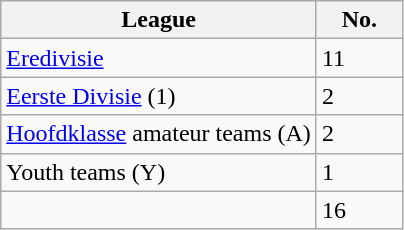<table class="wikitable">
<tr>
<th>League</th>
<th width=50px>No.</th>
</tr>
<tr>
<td><a href='#'>Eredivisie</a></td>
<td>11</td>
</tr>
<tr>
<td><a href='#'>Eerste Divisie</a> (1)</td>
<td>2</td>
</tr>
<tr>
<td><a href='#'>Hoofdklasse</a> amateur teams (A)</td>
<td>2</td>
</tr>
<tr>
<td>Youth teams (Y)</td>
<td>1</td>
</tr>
<tr>
<td></td>
<td>16</td>
</tr>
</table>
